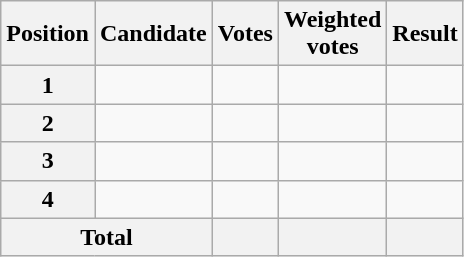<table class="wikitable sortable col3right col4right">
<tr>
<th scope="col">Position</th>
<th scope="col">Candidate</th>
<th scope="col">Votes</th>
<th scope="col">Weighted<br>votes</th>
<th scope="col">Result</th>
</tr>
<tr>
<th scope="row">1</th>
<td></td>
<td></td>
<td></td>
<td></td>
</tr>
<tr>
<th scope="row">2</th>
<td></td>
<td></td>
<td></td>
<td></td>
</tr>
<tr>
<th scope="row">3</th>
<td></td>
<td></td>
<td></td>
<td></td>
</tr>
<tr>
<th scope="row">4</th>
<td></td>
<td></td>
<td></td>
<td></td>
</tr>
<tr class="sortbottom">
<th scope="row" colspan="2">Total</th>
<th style="text-align:right"></th>
<th style="text-align:right"></th>
<th></th>
</tr>
</table>
